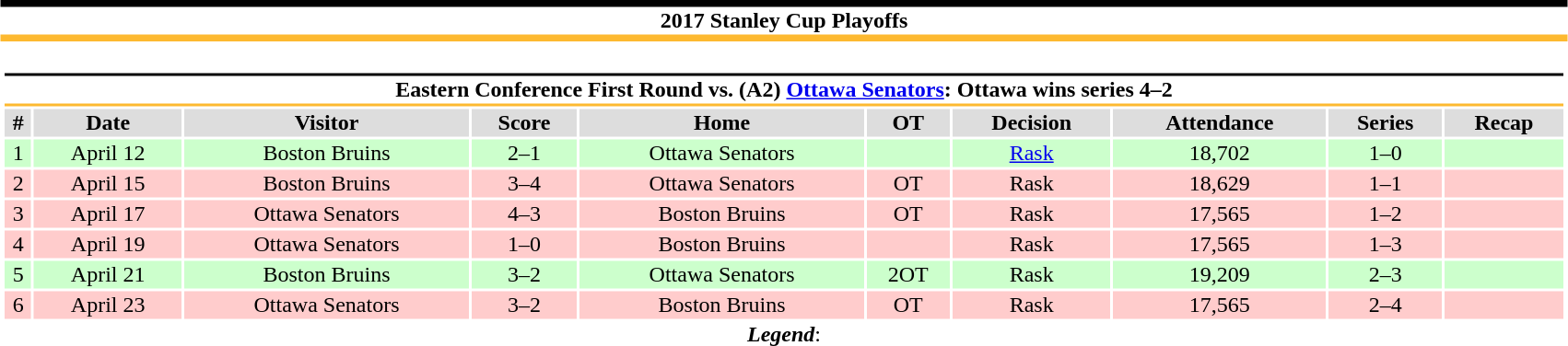<table class="toccolours" style="width:90%; clear:both; margin:1.5em auto; text-align:center;">
<tr>
<th colspan=11 style="background:#fff; border-top:#000000 5px solid; border-bottom:#FDB930 5px solid;">2017 Stanley Cup Playoffs</th>
</tr>
<tr>
<td colspan=10><br><table class="toccolours collapsible collapsed" width=100%>
<tr>
<th colspan="12" style="background:#fff; border-top:#000000 2px solid; border-bottom:#FDB930 2px solid;">Eastern Conference First Round vs. (A2) <a href='#'>Ottawa Senators</a>: Ottawa wins series 4–2</th>
</tr>
<tr style="background:#ddd;">
<th>#</th>
<th>Date</th>
<th>Visitor</th>
<th>Score</th>
<th>Home</th>
<th>OT</th>
<th>Decision</th>
<th>Attendance</th>
<th>Series</th>
<th>Recap</th>
</tr>
<tr style="background:#cfc;">
<td>1</td>
<td>April 12</td>
<td>Boston Bruins</td>
<td>2–1</td>
<td>Ottawa Senators</td>
<td></td>
<td><a href='#'>Rask</a></td>
<td>18,702</td>
<td>1–0</td>
<td></td>
</tr>
<tr style="background:#fcc;">
<td>2</td>
<td>April 15</td>
<td>Boston Bruins</td>
<td>3–4</td>
<td>Ottawa Senators</td>
<td>OT</td>
<td>Rask</td>
<td>18,629</td>
<td>1–1</td>
<td></td>
</tr>
<tr style="background:#fcc;">
<td>3</td>
<td>April 17</td>
<td>Ottawa Senators</td>
<td>4–3</td>
<td>Boston Bruins</td>
<td>OT</td>
<td>Rask</td>
<td>17,565</td>
<td>1–2</td>
<td></td>
</tr>
<tr style="background:#fcc;">
<td>4</td>
<td>April 19</td>
<td>Ottawa Senators</td>
<td>1–0</td>
<td>Boston Bruins</td>
<td></td>
<td>Rask</td>
<td>17,565</td>
<td>1–3</td>
<td></td>
</tr>
<tr style="background:#cfc;">
<td>5</td>
<td>April 21</td>
<td>Boston Bruins</td>
<td>3–2</td>
<td>Ottawa Senators</td>
<td>2OT</td>
<td>Rask</td>
<td>19,209</td>
<td>2–3</td>
<td></td>
</tr>
<tr style="background:#fcc;">
<td>6</td>
<td>April 23</td>
<td>Ottawa Senators</td>
<td>3–2</td>
<td>Boston Bruins</td>
<td>OT</td>
<td>Rask</td>
<td>17,565</td>
<td>2–4</td>
<td></td>
</tr>
</table>
<strong><em>Legend</em></strong>:

</td>
</tr>
</table>
